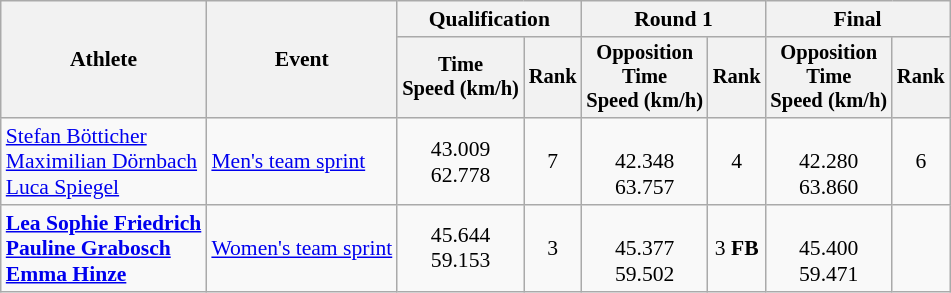<table class=wikitable style=font-size:90%;text-align:center>
<tr>
<th rowspan=2>Athlete</th>
<th rowspan=2>Event</th>
<th colspan=2>Qualification</th>
<th colspan=2>Round 1</th>
<th colspan=2>Final</th>
</tr>
<tr style=font-size:95%>
<th>Time<br>Speed (km/h)</th>
<th>Rank</th>
<th>Opposition<br>Time<br>Speed (km/h)</th>
<th>Rank</th>
<th>Opposition<br>Time<br>Speed (km/h)</th>
<th>Rank</th>
</tr>
<tr>
<td align=left><a href='#'>Stefan Bötticher</a><br><a href='#'>Maximilian Dörnbach</a><br><a href='#'>Luca Spiegel</a></td>
<td align=left><a href='#'>Men's team sprint</a></td>
<td>43.009<br>62.778</td>
<td>7</td>
<td><br>42.348<br>63.757</td>
<td>4</td>
<td><br>42.280<br>63.860</td>
<td>6</td>
</tr>
<tr>
<td align=left><strong><a href='#'>Lea Sophie Friedrich</a><br><a href='#'>Pauline Grabosch</a><br><a href='#'>Emma Hinze</a></strong></td>
<td align=left><a href='#'>Women's team sprint</a></td>
<td>45.644<br>59.153</td>
<td>3</td>
<td><br>45.377<br>59.502</td>
<td>3 <strong>FB</strong></td>
<td><br>45.400<br>59.471</td>
<td></td>
</tr>
</table>
